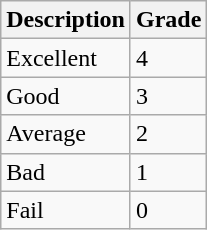<table class="wikitable">
<tr>
<th>Description</th>
<th>Grade</th>
</tr>
<tr>
<td>Excellent</td>
<td>4</td>
</tr>
<tr>
<td>Good</td>
<td>3</td>
</tr>
<tr>
<td>Average</td>
<td>2</td>
</tr>
<tr>
<td>Bad</td>
<td>1</td>
</tr>
<tr>
<td>Fail</td>
<td>0</td>
</tr>
</table>
